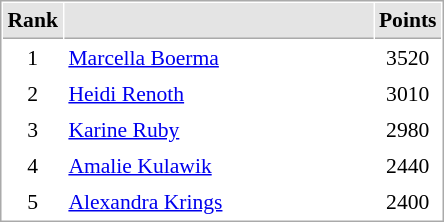<table cellspacing="1" cellpadding="3" style="border:1px solid #AAAAAA;font-size:90%">
<tr bgcolor="#E4E4E4">
<th style="border-bottom:1px solid #AAAAAA" width=10>Rank</th>
<th style="border-bottom:1px solid #AAAAAA" width=200></th>
<th style="border-bottom:1px solid #AAAAAA" width=20>Points</th>
</tr>
<tr>
<td align="center">1</td>
<td> <a href='#'>Marcella Boerma</a></td>
<td align=center>3520</td>
</tr>
<tr>
<td align="center">2</td>
<td> <a href='#'>Heidi Renoth</a></td>
<td align=center>3010</td>
</tr>
<tr>
<td align="center">3</td>
<td> <a href='#'>Karine Ruby</a></td>
<td align=center>2980</td>
</tr>
<tr>
<td align="center">4</td>
<td> <a href='#'>Amalie Kulawik</a></td>
<td align=center>2440</td>
</tr>
<tr>
<td align="center">5</td>
<td> <a href='#'>Alexandra Krings</a></td>
<td align=center>2400</td>
</tr>
</table>
